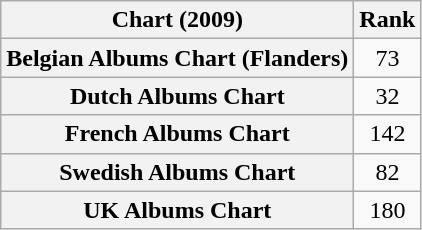<table class="wikitable plainrowheaders sortable">
<tr>
<th>Chart (2009)</th>
<th>Rank</th>
</tr>
<tr>
<th scope="row">Belgian Albums Chart (Flanders)</th>
<td style="text-align:center;">73</td>
</tr>
<tr>
<th scope="row">Dutch Albums Chart</th>
<td style="text-align:center;">32</td>
</tr>
<tr>
<th scope="row">French Albums Chart</th>
<td style="text-align:center;">142</td>
</tr>
<tr>
<th scope="row">Swedish Albums Chart</th>
<td style="text-align:center;">82</td>
</tr>
<tr>
<th scope="row">UK Albums Chart</th>
<td style="text-align:center;">180</td>
</tr>
</table>
